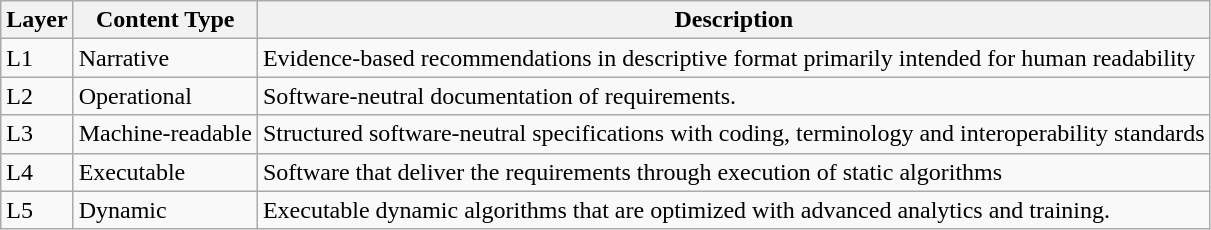<table class="wikitable">
<tr>
<th>Layer</th>
<th>Content Type</th>
<th>Description</th>
</tr>
<tr>
<td>L1</td>
<td>Narrative</td>
<td>Evidence-based recommendations in descriptive format primarily intended for human readability</td>
</tr>
<tr>
<td>L2</td>
<td>Operational</td>
<td>Software-neutral documentation of requirements.</td>
</tr>
<tr>
<td>L3</td>
<td>Machine-readable</td>
<td>Structured software-neutral specifications with coding, terminology and interoperability standards</td>
</tr>
<tr>
<td>L4</td>
<td>Executable</td>
<td>Software that deliver the requirements through execution of static algorithms</td>
</tr>
<tr>
<td>L5</td>
<td>Dynamic</td>
<td>Executable dynamic algorithms that are optimized with advanced analytics and training.</td>
</tr>
</table>
